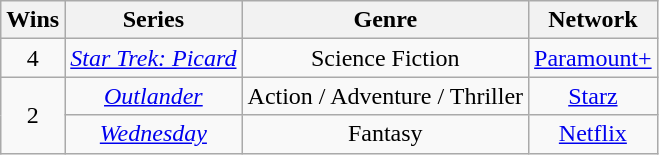<table class="wikitable right" style="text-align:center">
<tr>
<th scope="col" style="text-align:center;">Wins</th>
<th scope="col" style="text-align:center;">Series</th>
<th scope="col" style="text-align:center;">Genre</th>
<th scope="col" style="text-align:center;">Network</th>
</tr>
<tr>
<td scope=row style="text-align:center">4</td>
<td><em><a href='#'>Star Trek: Picard</a></em></td>
<td>Science Fiction</td>
<td><a href='#'>Paramount+</a></td>
</tr>
<tr>
<td rowspan="2" scope=row style="text-align:center">2</td>
<td><em><a href='#'>Outlander</a></em></td>
<td>Action / Adventure / Thriller</td>
<td><a href='#'>Starz</a></td>
</tr>
<tr>
<td><em><a href='#'>Wednesday</a></em></td>
<td>Fantasy</td>
<td><a href='#'>Netflix</a></td>
</tr>
</table>
